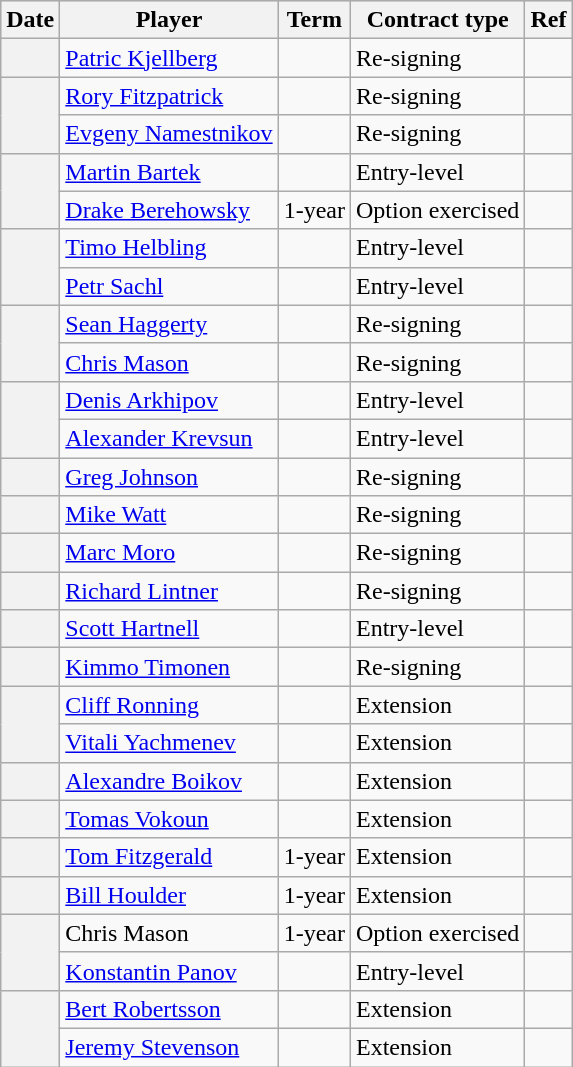<table class="wikitable plainrowheaders">
<tr style="background:#ddd; text-align:center;">
<th>Date</th>
<th>Player</th>
<th>Term</th>
<th>Contract type</th>
<th>Ref</th>
</tr>
<tr>
<th scope="row"></th>
<td><a href='#'>Patric Kjellberg</a></td>
<td></td>
<td>Re-signing</td>
<td></td>
</tr>
<tr>
<th scope="row" rowspan=2></th>
<td><a href='#'>Rory Fitzpatrick</a></td>
<td></td>
<td>Re-signing</td>
<td></td>
</tr>
<tr>
<td><a href='#'>Evgeny Namestnikov</a></td>
<td></td>
<td>Re-signing</td>
<td></td>
</tr>
<tr>
<th scope="row" rowspan=2></th>
<td><a href='#'>Martin Bartek</a></td>
<td></td>
<td>Entry-level</td>
<td></td>
</tr>
<tr>
<td><a href='#'>Drake Berehowsky</a></td>
<td>1-year</td>
<td>Option exercised</td>
<td></td>
</tr>
<tr>
<th scope="row" rowspan=2></th>
<td><a href='#'>Timo Helbling</a></td>
<td></td>
<td>Entry-level</td>
<td></td>
</tr>
<tr>
<td><a href='#'>Petr Sachl</a></td>
<td></td>
<td>Entry-level</td>
<td></td>
</tr>
<tr>
<th scope="row" rowspan=2></th>
<td><a href='#'>Sean Haggerty</a></td>
<td></td>
<td>Re-signing</td>
<td></td>
</tr>
<tr>
<td><a href='#'>Chris Mason</a></td>
<td></td>
<td>Re-signing</td>
<td></td>
</tr>
<tr>
<th scope="row" rowspan=2></th>
<td><a href='#'>Denis Arkhipov</a></td>
<td></td>
<td>Entry-level</td>
<td></td>
</tr>
<tr>
<td><a href='#'>Alexander Krevsun</a></td>
<td></td>
<td>Entry-level</td>
<td></td>
</tr>
<tr>
<th scope="row"></th>
<td><a href='#'>Greg Johnson</a></td>
<td></td>
<td>Re-signing</td>
<td></td>
</tr>
<tr>
<th scope="row"></th>
<td><a href='#'>Mike Watt</a></td>
<td></td>
<td>Re-signing</td>
<td></td>
</tr>
<tr>
<th scope="row"></th>
<td><a href='#'>Marc Moro</a></td>
<td></td>
<td>Re-signing</td>
<td></td>
</tr>
<tr>
<th scope="row"></th>
<td><a href='#'>Richard Lintner</a></td>
<td></td>
<td>Re-signing</td>
<td></td>
</tr>
<tr>
<th scope="row"></th>
<td><a href='#'>Scott Hartnell</a></td>
<td></td>
<td>Entry-level</td>
<td></td>
</tr>
<tr>
<th scope="row"></th>
<td><a href='#'>Kimmo Timonen</a></td>
<td></td>
<td>Re-signing</td>
<td></td>
</tr>
<tr>
<th scope="row" rowspan=2></th>
<td><a href='#'>Cliff Ronning</a></td>
<td></td>
<td>Extension</td>
<td></td>
</tr>
<tr>
<td><a href='#'>Vitali Yachmenev</a></td>
<td></td>
<td>Extension</td>
<td></td>
</tr>
<tr>
<th scope="row"></th>
<td><a href='#'>Alexandre Boikov</a></td>
<td></td>
<td>Extension</td>
<td></td>
</tr>
<tr>
<th scope="row"></th>
<td><a href='#'>Tomas Vokoun</a></td>
<td></td>
<td>Extension</td>
<td></td>
</tr>
<tr>
<th scope="row"></th>
<td><a href='#'>Tom Fitzgerald</a></td>
<td>1-year</td>
<td>Extension</td>
<td></td>
</tr>
<tr>
<th scope="row"></th>
<td><a href='#'>Bill Houlder</a></td>
<td>1-year</td>
<td>Extension</td>
<td></td>
</tr>
<tr>
<th scope="row" rowspan=2></th>
<td>Chris Mason</td>
<td>1-year</td>
<td>Option exercised</td>
<td></td>
</tr>
<tr>
<td><a href='#'>Konstantin Panov</a></td>
<td></td>
<td>Entry-level</td>
<td></td>
</tr>
<tr>
<th scope="row" rowspan=2></th>
<td><a href='#'>Bert Robertsson</a></td>
<td></td>
<td>Extension</td>
<td></td>
</tr>
<tr>
<td><a href='#'>Jeremy Stevenson</a></td>
<td></td>
<td>Extension</td>
<td></td>
</tr>
</table>
